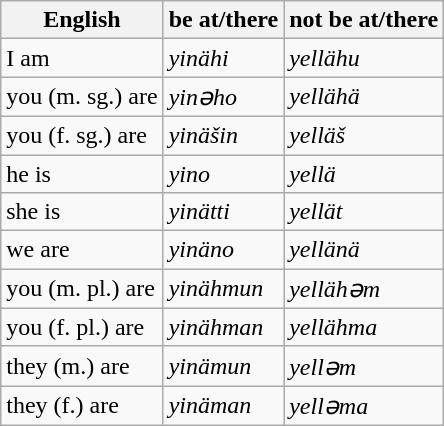<table class="wikitable">
<tr>
<th>English</th>
<th>be at/there</th>
<th>not be at/there</th>
</tr>
<tr>
<td>I am</td>
<td><em>yinähi</em></td>
<td><em>yellähu</em></td>
</tr>
<tr>
<td>you (m. sg.) are</td>
<td><em>yinəho</em></td>
<td><em>yellähä</em></td>
</tr>
<tr>
<td>you (f. sg.) are</td>
<td><em>yinäšin</em></td>
<td><em>yelläš</em></td>
</tr>
<tr>
<td>he is</td>
<td><em>yino</em></td>
<td><em>yellä</em></td>
</tr>
<tr>
<td>she is</td>
<td><em>yinätti</em></td>
<td><em>yellät</em></td>
</tr>
<tr>
<td>we are</td>
<td><em>yinäno</em></td>
<td><em>yellänä</em></td>
</tr>
<tr>
<td>you (m. pl.) are</td>
<td><em>yinähmun</em></td>
<td><em>yellähəm</em></td>
</tr>
<tr>
<td>you (f. pl.) are</td>
<td><em>yinähman</em></td>
<td><em>yellähma</em></td>
</tr>
<tr>
<td>they (m.) are</td>
<td><em>yinämun</em></td>
<td><em>yelləm</em></td>
</tr>
<tr>
<td>they (f.) are</td>
<td><em>yinäman</em></td>
<td><em>yelləma</em></td>
</tr>
</table>
